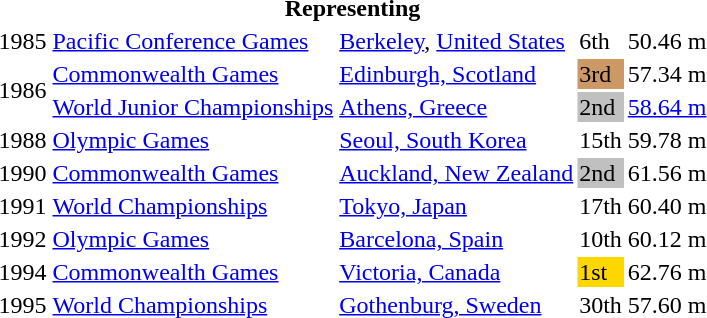<table>
<tr>
<th colspan="5">Representing </th>
</tr>
<tr>
<td>1985</td>
<td><a href='#'>Pacific Conference Games</a></td>
<td><a href='#'>Berkeley</a>, <a href='#'>United States</a></td>
<td>6th</td>
<td>50.46 m</td>
</tr>
<tr>
<td rowspan=2>1986</td>
<td><a href='#'>Commonwealth Games</a></td>
<td><a href='#'>Edinburgh, Scotland</a></td>
<td bgcolor="cc9966">3rd</td>
<td>57.34 m</td>
</tr>
<tr>
<td><a href='#'>World Junior Championships</a></td>
<td><a href='#'>Athens, Greece</a></td>
<td bgcolor="silver">2nd</td>
<td><a href='#'>58.64 m</a></td>
</tr>
<tr>
<td>1988</td>
<td><a href='#'>Olympic Games</a></td>
<td><a href='#'>Seoul, South Korea</a></td>
<td>15th</td>
<td>59.78 m</td>
</tr>
<tr>
<td>1990</td>
<td><a href='#'>Commonwealth Games</a></td>
<td><a href='#'>Auckland, New Zealand</a></td>
<td bgcolor="silver">2nd</td>
<td>61.56 m</td>
</tr>
<tr>
<td>1991</td>
<td><a href='#'>World Championships</a></td>
<td><a href='#'>Tokyo, Japan</a></td>
<td>17th</td>
<td>60.40 m</td>
</tr>
<tr>
<td>1992</td>
<td><a href='#'>Olympic Games</a></td>
<td><a href='#'>Barcelona, Spain</a></td>
<td>10th</td>
<td>60.12 m</td>
</tr>
<tr>
<td>1994</td>
<td><a href='#'>Commonwealth Games</a></td>
<td><a href='#'>Victoria, Canada</a></td>
<td bgcolor="gold">1st</td>
<td>62.76 m</td>
</tr>
<tr>
<td>1995</td>
<td><a href='#'>World Championships</a></td>
<td><a href='#'>Gothenburg, Sweden</a></td>
<td>30th</td>
<td>57.60 m</td>
</tr>
</table>
